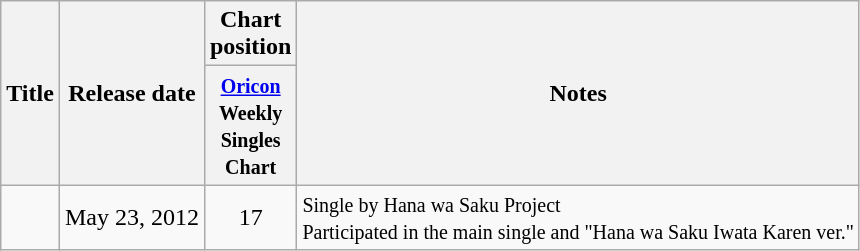<table class="wikitable">
<tr>
<th rowspan="2">Title</th>
<th rowspan="2">Release date</th>
<th>Chart<br>position</th>
<th rowspan="2">Notes</th>
</tr>
<tr>
<th><small><a href='#'>Oricon</a><br>Weekly<br>Singles<br>Chart</small></th>
</tr>
<tr>
<td align="left"></td>
<td align="right">May 23, 2012</td>
<td align="center">17</td>
<td><small>Single by Hana wa Saku Project<br>Participated in the main single and "Hana wa Saku Iwata Karen ver."</small></td>
</tr>
</table>
